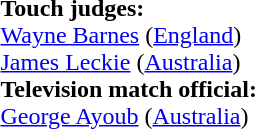<table style="width:100%; font-size:100%;">
<tr>
<td><br><strong>Touch judges:</strong>
<br><a href='#'>Wayne Barnes</a> (<a href='#'>England</a>)
<br><a href='#'>James Leckie</a> (<a href='#'>Australia</a>)
<br><strong>Television match official:</strong>
<br><a href='#'>George Ayoub</a> (<a href='#'>Australia</a>)</td>
</tr>
</table>
